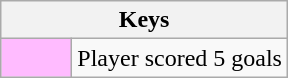<table class="wikitable plainrowheaders">
<tr>
<th colspan="2" scope="col">Keys</th>
</tr>
<tr>
<th width="40px" scope="row" align="left" style="background:#ffbbff"></th>
<td align="left">Player scored 5 goals</td>
</tr>
</table>
